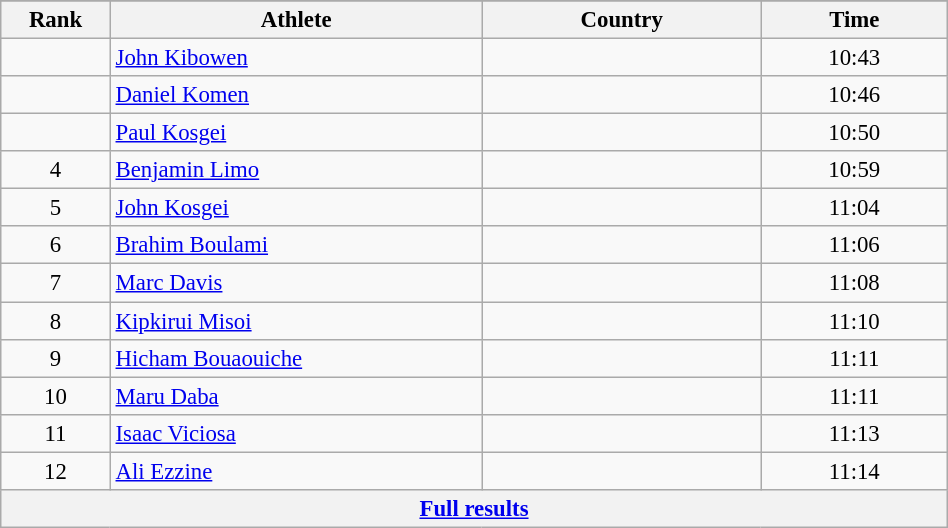<table class="wikitable sortable" style=" text-align:center; font-size:95%;" width="50%">
<tr>
</tr>
<tr>
<th width=5%>Rank</th>
<th width=20%>Athlete</th>
<th width=15%>Country</th>
<th width=10%>Time</th>
</tr>
<tr>
<td align=center></td>
<td align=left><a href='#'>John Kibowen</a></td>
<td align=left></td>
<td>10:43</td>
</tr>
<tr>
<td align=center></td>
<td align=left><a href='#'>Daniel Komen</a></td>
<td align=left></td>
<td>10:46</td>
</tr>
<tr>
<td align=center></td>
<td align=left><a href='#'>Paul Kosgei</a></td>
<td align=left></td>
<td>10:50</td>
</tr>
<tr>
<td align=center>4</td>
<td align=left><a href='#'>Benjamin Limo</a></td>
<td align=left></td>
<td>10:59</td>
</tr>
<tr>
<td align=center>5</td>
<td align=left><a href='#'>John Kosgei</a></td>
<td align=left></td>
<td>11:04</td>
</tr>
<tr>
<td align=center>6</td>
<td align=left><a href='#'>Brahim Boulami</a></td>
<td align=left></td>
<td>11:06</td>
</tr>
<tr>
<td align=center>7</td>
<td align=left><a href='#'>Marc Davis</a></td>
<td align=left></td>
<td>11:08</td>
</tr>
<tr>
<td align=center>8</td>
<td align=left><a href='#'>Kipkirui Misoi</a></td>
<td align=left></td>
<td>11:10</td>
</tr>
<tr>
<td align=center>9</td>
<td align=left><a href='#'>Hicham Bouaouiche</a></td>
<td align=left></td>
<td>11:11</td>
</tr>
<tr>
<td align=center>10</td>
<td align=left><a href='#'>Maru Daba</a></td>
<td align=left></td>
<td>11:11</td>
</tr>
<tr>
<td align=center>11</td>
<td align=left><a href='#'>Isaac Viciosa</a></td>
<td align=left></td>
<td>11:13</td>
</tr>
<tr>
<td align=center>12</td>
<td align=left><a href='#'>Ali Ezzine</a></td>
<td align=left></td>
<td>11:14</td>
</tr>
<tr class="sortbottom">
<th colspan=4 align=center><a href='#'>Full results</a></th>
</tr>
</table>
